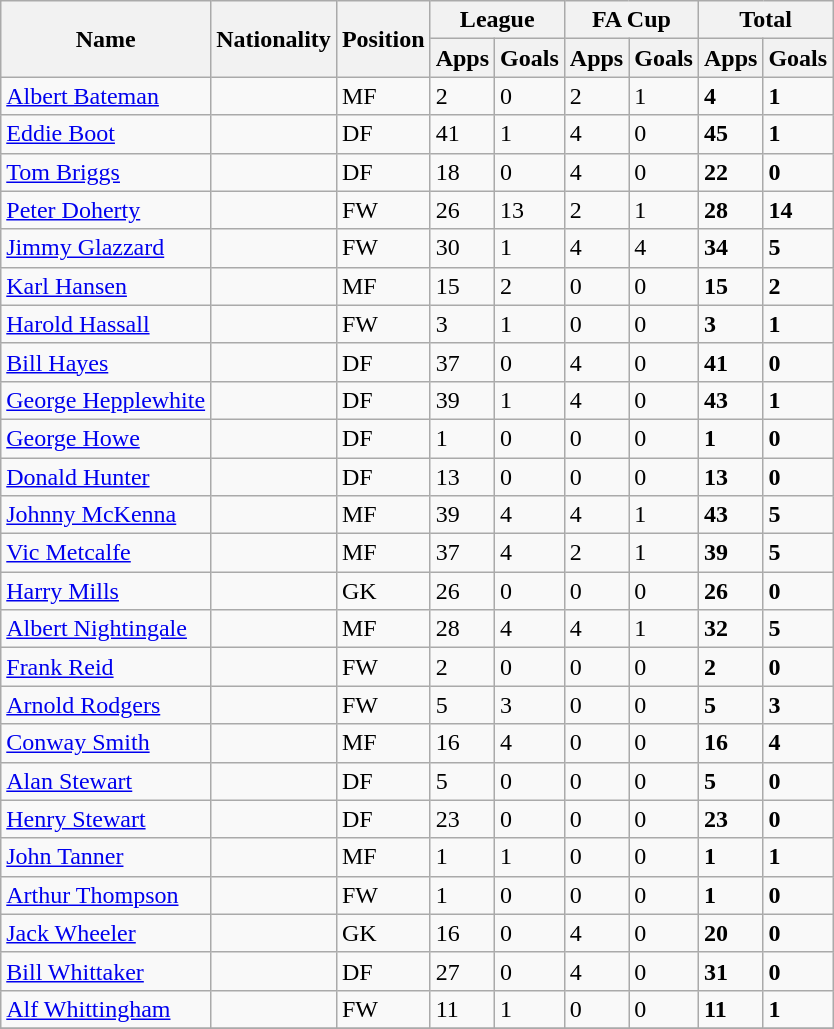<table class="wikitable sortable">
<tr>
<th scope=col rowspan=2>Name</th>
<th scope=col rowspan=2>Nationality</th>
<th scope=col rowspan=2>Position</th>
<th colspan=2>League</th>
<th colspan=2>FA Cup</th>
<th colspan=2>Total</th>
</tr>
<tr>
<th>Apps</th>
<th>Goals</th>
<th>Apps</th>
<th>Goals</th>
<th>Apps</th>
<th>Goals</th>
</tr>
<tr>
<td><a href='#'>Albert Bateman</a></td>
<td></td>
<td>MF</td>
<td>2</td>
<td>0</td>
<td>2</td>
<td>1</td>
<td><strong>4</strong></td>
<td><strong>1</strong></td>
</tr>
<tr>
<td><a href='#'>Eddie Boot</a></td>
<td></td>
<td>DF</td>
<td>41</td>
<td>1</td>
<td>4</td>
<td>0</td>
<td><strong>45</strong></td>
<td><strong>1</strong></td>
</tr>
<tr>
<td><a href='#'>Tom Briggs</a></td>
<td></td>
<td>DF</td>
<td>18</td>
<td>0</td>
<td>4</td>
<td>0</td>
<td><strong>22</strong></td>
<td><strong>0</strong></td>
</tr>
<tr>
<td><a href='#'>Peter Doherty</a></td>
<td></td>
<td>FW</td>
<td>26</td>
<td>13</td>
<td>2</td>
<td>1</td>
<td><strong>28</strong></td>
<td><strong>14</strong></td>
</tr>
<tr>
<td><a href='#'>Jimmy Glazzard</a></td>
<td></td>
<td>FW</td>
<td>30</td>
<td>1</td>
<td>4</td>
<td>4</td>
<td><strong>34</strong></td>
<td><strong>5</strong></td>
</tr>
<tr>
<td><a href='#'>Karl Hansen</a></td>
<td></td>
<td>MF</td>
<td>15</td>
<td>2</td>
<td>0</td>
<td>0</td>
<td><strong>15</strong></td>
<td><strong>2</strong></td>
</tr>
<tr>
<td><a href='#'>Harold Hassall</a></td>
<td></td>
<td>FW</td>
<td>3</td>
<td>1</td>
<td>0</td>
<td>0</td>
<td><strong>3</strong></td>
<td><strong>1</strong></td>
</tr>
<tr>
<td><a href='#'>Bill Hayes</a></td>
<td></td>
<td>DF</td>
<td>37</td>
<td>0</td>
<td>4</td>
<td>0</td>
<td><strong>41</strong></td>
<td><strong>0</strong></td>
</tr>
<tr>
<td><a href='#'>George Hepplewhite</a></td>
<td></td>
<td>DF</td>
<td>39</td>
<td>1</td>
<td>4</td>
<td>0</td>
<td><strong>43</strong></td>
<td><strong>1</strong></td>
</tr>
<tr>
<td><a href='#'>George Howe</a></td>
<td></td>
<td>DF</td>
<td>1</td>
<td>0</td>
<td>0</td>
<td>0</td>
<td><strong>1</strong></td>
<td><strong>0</strong></td>
</tr>
<tr>
<td><a href='#'>Donald Hunter</a></td>
<td></td>
<td>DF</td>
<td>13</td>
<td>0</td>
<td>0</td>
<td>0</td>
<td><strong>13</strong></td>
<td><strong>0</strong></td>
</tr>
<tr>
<td><a href='#'>Johnny McKenna</a></td>
<td></td>
<td>MF</td>
<td>39</td>
<td>4</td>
<td>4</td>
<td>1</td>
<td><strong>43</strong></td>
<td><strong>5</strong></td>
</tr>
<tr>
<td><a href='#'>Vic Metcalfe</a></td>
<td></td>
<td>MF</td>
<td>37</td>
<td>4</td>
<td>2</td>
<td>1</td>
<td><strong>39</strong></td>
<td><strong>5</strong></td>
</tr>
<tr>
<td><a href='#'>Harry Mills</a></td>
<td></td>
<td>GK</td>
<td>26</td>
<td>0</td>
<td>0</td>
<td>0</td>
<td><strong>26</strong></td>
<td><strong>0</strong></td>
</tr>
<tr>
<td><a href='#'>Albert Nightingale</a></td>
<td></td>
<td>MF</td>
<td>28</td>
<td>4</td>
<td>4</td>
<td>1</td>
<td><strong>32</strong></td>
<td><strong>5</strong></td>
</tr>
<tr>
<td><a href='#'>Frank Reid</a></td>
<td></td>
<td>FW</td>
<td>2</td>
<td>0</td>
<td>0</td>
<td>0</td>
<td><strong>2</strong></td>
<td><strong>0</strong></td>
</tr>
<tr>
<td><a href='#'>Arnold Rodgers</a></td>
<td></td>
<td>FW</td>
<td>5</td>
<td>3</td>
<td>0</td>
<td>0</td>
<td><strong>5</strong></td>
<td><strong>3</strong></td>
</tr>
<tr>
<td><a href='#'>Conway Smith</a></td>
<td></td>
<td>MF</td>
<td>16</td>
<td>4</td>
<td>0</td>
<td>0</td>
<td><strong>16</strong></td>
<td><strong>4</strong></td>
</tr>
<tr>
<td><a href='#'>Alan Stewart</a></td>
<td></td>
<td>DF</td>
<td>5</td>
<td>0</td>
<td>0</td>
<td>0</td>
<td><strong>5</strong></td>
<td><strong>0</strong></td>
</tr>
<tr>
<td><a href='#'>Henry Stewart</a></td>
<td></td>
<td>DF</td>
<td>23</td>
<td>0</td>
<td>0</td>
<td>0</td>
<td><strong>23</strong></td>
<td><strong>0</strong></td>
</tr>
<tr>
<td><a href='#'>John Tanner</a></td>
<td></td>
<td>MF</td>
<td>1</td>
<td>1</td>
<td>0</td>
<td>0</td>
<td><strong>1</strong></td>
<td><strong>1</strong></td>
</tr>
<tr>
<td><a href='#'>Arthur Thompson</a></td>
<td></td>
<td>FW</td>
<td>1</td>
<td>0</td>
<td>0</td>
<td>0</td>
<td><strong>1</strong></td>
<td><strong>0</strong></td>
</tr>
<tr>
<td><a href='#'>Jack Wheeler</a></td>
<td></td>
<td>GK</td>
<td>16</td>
<td>0</td>
<td>4</td>
<td>0</td>
<td><strong>20</strong></td>
<td><strong>0</strong></td>
</tr>
<tr>
<td><a href='#'>Bill Whittaker</a></td>
<td></td>
<td>DF</td>
<td>27</td>
<td>0</td>
<td>4</td>
<td>0</td>
<td><strong>31</strong></td>
<td><strong>0</strong></td>
</tr>
<tr>
<td><a href='#'>Alf Whittingham</a></td>
<td></td>
<td>FW</td>
<td>11</td>
<td>1</td>
<td>0</td>
<td>0</td>
<td><strong>11</strong></td>
<td><strong>1</strong></td>
</tr>
<tr>
</tr>
</table>
